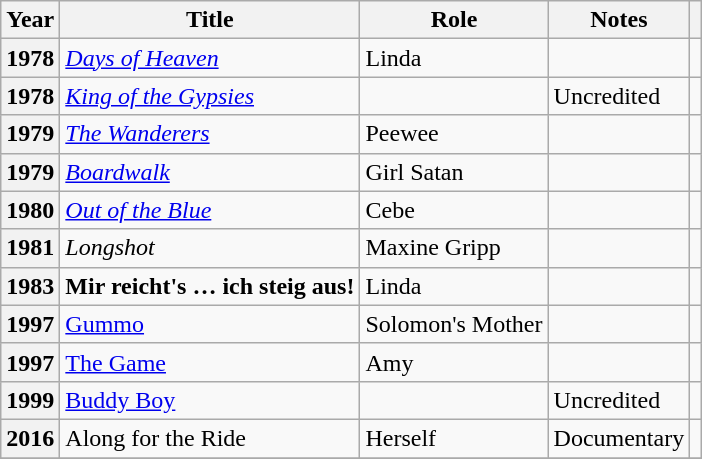<table class="wikitable plainrowheaders sortable" style="margin-right: 0;">
<tr>
<th scope="col">Year</th>
<th scope="col">Title</th>
<th scope="col">Role</th>
<th scope="col" class="unsortable">Notes</th>
<th scope="col" class="unsortable"></th>
</tr>
<tr>
<th scope="row">1978</th>
<td><em><a href='#'>Days of Heaven</a></em></td>
<td>Linda</td>
<td></td>
<td style="text-align:center;"></td>
</tr>
<tr>
<th scope="row">1978</th>
<td><em><a href='#'>King of the Gypsies</a></em></td>
<td></td>
<td>Uncredited</td>
<td style="text-align:center;"></td>
</tr>
<tr>
<th scope="row">1979</th>
<td><em><a href='#'>The Wanderers</a></em></td>
<td>Peewee</td>
<td></td>
<td style="text-align:center;"></td>
</tr>
<tr>
<th scope="row">1979</th>
<td><em><a href='#'>Boardwalk</a></em></td>
<td>Girl Satan</td>
<td></td>
<td style="text-align:center;"></td>
</tr>
<tr>
<th scope="row">1980</th>
<td><em><a href='#'>Out of the Blue</a></em></td>
<td>Cebe</td>
<td></td>
<td style="text-align:center;"></td>
</tr>
<tr>
<th scope="row">1981</th>
<td><em>Longshot</em></td>
<td>Maxine Gripp</td>
<td></td>
<td style="text-align:center;"></td>
</tr>
<tr>
<th scope="row">1983</th>
<td><strong>Mir reicht's … ich steig aus!<em></td>
<td>Linda</td>
<td></td>
<td style="text-align:center;"></td>
</tr>
<tr>
<th scope="row">1997</th>
<td></em><a href='#'>Gummo</a><em></td>
<td>Solomon's Mother</td>
<td></td>
<td style="text-align:center;"></td>
</tr>
<tr>
<th scope="row">1997</th>
<td></em><a href='#'>The Game</a><em></td>
<td>Amy</td>
<td></td>
<td style="text-align:center;"></td>
</tr>
<tr>
<th scope="row">1999</th>
<td></em><a href='#'>Buddy Boy</a><em></td>
<td></td>
<td>Uncredited</td>
<td style="text-align:center;"></td>
</tr>
<tr>
<th scope="row">2016</th>
<td></em>Along for the Ride<em></td>
<td>Herself</td>
<td>Documentary</td>
<td style="text-align:center;"></td>
</tr>
<tr>
</tr>
</table>
